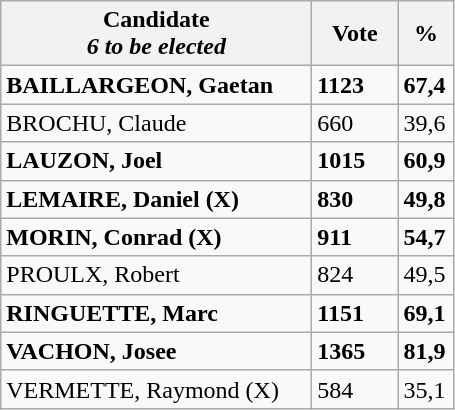<table class="wikitable">
<tr>
<th bgcolor="#DDDDFF" width="200px">Candidate<br><em>6 to be elected</em></th>
<th bgcolor="#DDDDFF" width="50px">Vote</th>
<th bgcolor="#DDDDFF" width="30px">%</th>
</tr>
<tr>
<td><strong>BAILLARGEON, Gaetan</strong></td>
<td><strong>1123</strong></td>
<td><strong>67,4</strong></td>
</tr>
<tr>
<td>BROCHU, Claude</td>
<td>660</td>
<td>39,6</td>
</tr>
<tr>
<td><strong>LAUZON, Joel</strong></td>
<td><strong>1015</strong></td>
<td><strong>60,9</strong></td>
</tr>
<tr>
<td><strong>LEMAIRE, Daniel (X)</strong></td>
<td><strong>830</strong></td>
<td><strong>49,8</strong></td>
</tr>
<tr>
<td><strong>MORIN, Conrad (X)</strong></td>
<td><strong>911</strong></td>
<td><strong>54,7</strong></td>
</tr>
<tr>
<td>PROULX, Robert</td>
<td>824</td>
<td>49,5</td>
</tr>
<tr>
<td><strong>RINGUETTE, Marc</strong></td>
<td><strong>1151</strong></td>
<td><strong>69,1</strong></td>
</tr>
<tr>
<td><strong>VACHON, Josee</strong></td>
<td><strong>1365</strong></td>
<td><strong>81,9</strong></td>
</tr>
<tr>
<td>VERMETTE, Raymond (X)</td>
<td>584</td>
<td>35,1</td>
</tr>
</table>
